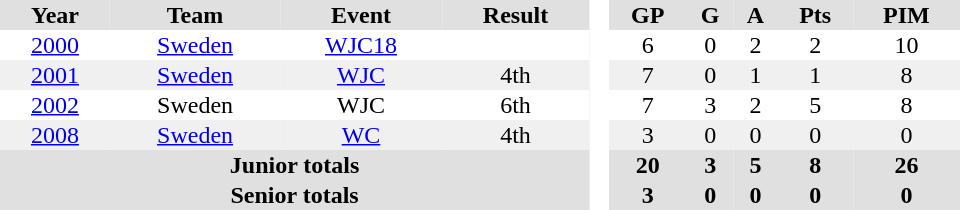<table border="0" cellpadding="1" cellspacing="0" style="text-align:center; width:40em">
<tr ALIGN="center" bgcolor="#e0e0e0">
<th>Year</th>
<th>Team</th>
<th>Event</th>
<th>Result</th>
<th rowspan="99" bgcolor="#ffffff"> </th>
<th>GP</th>
<th>G</th>
<th>A</th>
<th>Pts</th>
<th>PIM</th>
</tr>
<tr>
<td><a href='#'>2000</a></td>
<td><a href='#'>Sweden</a></td>
<td><a href='#'>WJC18</a></td>
<td></td>
<td>6</td>
<td>0</td>
<td>2</td>
<td>2</td>
<td>10</td>
</tr>
<tr bgcolor="#f0f0f0">
<td><a href='#'>2001</a></td>
<td><a href='#'>Sweden</a></td>
<td><a href='#'>WJC</a></td>
<td>4th</td>
<td>7</td>
<td>0</td>
<td>1</td>
<td>1</td>
<td>8</td>
</tr>
<tr>
<td><a href='#'>2002</a></td>
<td>Sweden</td>
<td>WJC</td>
<td>6th</td>
<td>7</td>
<td>3</td>
<td>2</td>
<td>5</td>
<td>8</td>
</tr>
<tr bgcolor="#f0f0f0">
<td><a href='#'>2008</a></td>
<td><a href='#'>Sweden</a></td>
<td><a href='#'>WC</a></td>
<td>4th</td>
<td>3</td>
<td>0</td>
<td>0</td>
<td>0</td>
<td>0</td>
</tr>
<tr bgcolor="#e0e0e0">
<th colspan="4">Junior totals</th>
<th>20</th>
<th>3</th>
<th>5</th>
<th>8</th>
<th>26</th>
</tr>
<tr bgcolor="#e0e0e0">
<th colspan="4">Senior totals</th>
<th>3</th>
<th>0</th>
<th>0</th>
<th>0</th>
<th>0</th>
</tr>
</table>
